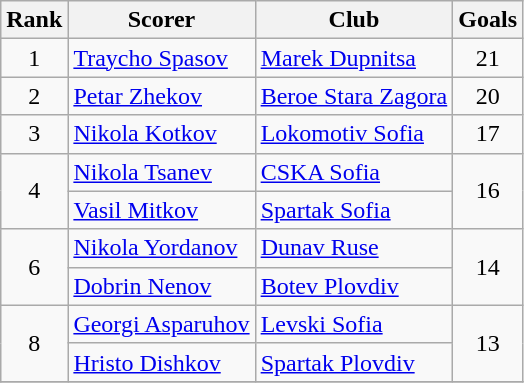<table class="wikitable" style="text-align:center">
<tr>
<th>Rank</th>
<th>Scorer</th>
<th>Club</th>
<th>Goals</th>
</tr>
<tr>
<td rowspan="1">1</td>
<td align="left"> <a href='#'>Traycho Spasov</a></td>
<td align="left"><a href='#'>Marek Dupnitsa</a></td>
<td rowspan="1">21</td>
</tr>
<tr>
<td rowspan="1">2</td>
<td align="left"> <a href='#'>Petar Zhekov</a></td>
<td align="left"><a href='#'>Beroe Stara Zagora</a></td>
<td rowspan="1">20</td>
</tr>
<tr>
<td rowspan="1">3</td>
<td align="left"> <a href='#'>Nikola Kotkov</a></td>
<td align="left"><a href='#'>Lokomotiv Sofia</a></td>
<td rowspan="1">17</td>
</tr>
<tr>
<td rowspan="2">4</td>
<td align="left"> <a href='#'>Nikola Tsanev</a></td>
<td align="left"><a href='#'>CSKA Sofia</a></td>
<td rowspan="2">16</td>
</tr>
<tr>
<td align="left"> <a href='#'>Vasil Mitkov</a></td>
<td align="left"><a href='#'>Spartak Sofia</a></td>
</tr>
<tr>
<td rowspan="2">6</td>
<td align="left"> <a href='#'>Nikola Yordanov</a></td>
<td align="left"><a href='#'>Dunav Ruse</a></td>
<td rowspan="2">14</td>
</tr>
<tr>
<td align="left"> <a href='#'>Dobrin Nenov</a></td>
<td align="left"><a href='#'>Botev Plovdiv</a></td>
</tr>
<tr>
<td rowspan="2">8</td>
<td align="left"> <a href='#'>Georgi Asparuhov</a></td>
<td align="left"><a href='#'>Levski Sofia</a></td>
<td rowspan="2">13</td>
</tr>
<tr>
<td align="left"> <a href='#'>Hristo Dishkov</a></td>
<td align="left"><a href='#'>Spartak Plovdiv</a></td>
</tr>
<tr>
</tr>
</table>
